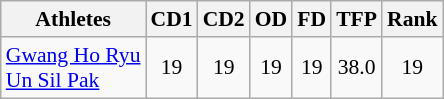<table class="wikitable" border="1" style="font-size:90%">
<tr>
<th>Athletes</th>
<th>CD1</th>
<th>CD2</th>
<th>OD</th>
<th>FD</th>
<th>TFP</th>
<th>Rank</th>
</tr>
<tr align=center>
<td align=left><a href='#'>Gwang Ho Ryu</a><br><a href='#'>Un Sil Pak</a></td>
<td>19</td>
<td>19</td>
<td>19</td>
<td>19</td>
<td>38.0</td>
<td>19</td>
</tr>
</table>
